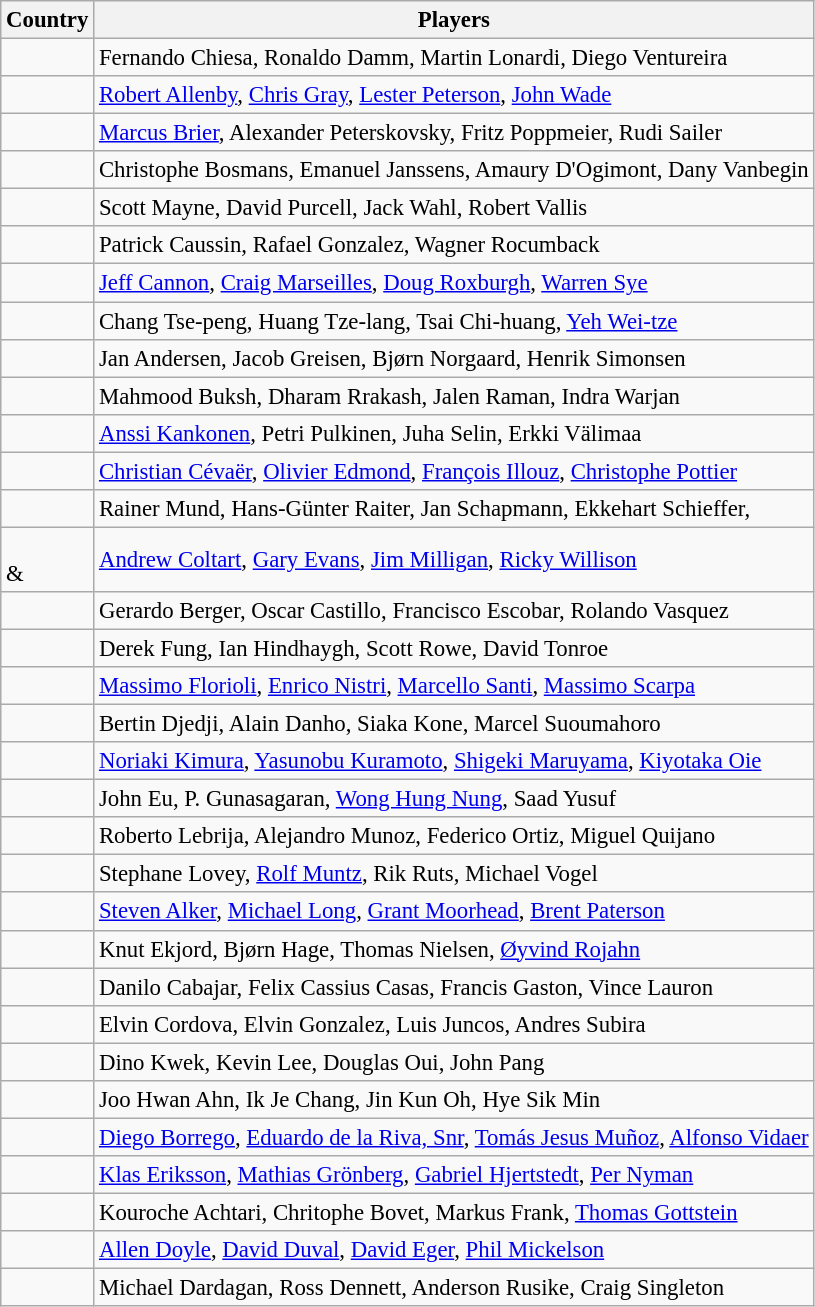<table class="wikitable" style="font-size:95%;">
<tr>
<th>Country</th>
<th>Players</th>
</tr>
<tr>
<td></td>
<td>Fernando Chiesa, Ronaldo Damm, Martin Lonardi, Diego Ventureira</td>
</tr>
<tr>
<td></td>
<td><a href='#'>Robert Allenby</a>, <a href='#'>Chris Gray</a>, <a href='#'>Lester Peterson</a>, <a href='#'>John Wade</a></td>
</tr>
<tr>
<td></td>
<td><a href='#'>Marcus Brier</a>, Alexander Peterskovsky, Fritz Poppmeier, Rudi Sailer</td>
</tr>
<tr>
<td></td>
<td>Christophe Bosmans, Emanuel Janssens, Amaury D'Ogimont, Dany Vanbegin</td>
</tr>
<tr>
<td></td>
<td>Scott Mayne, David Purcell, Jack Wahl, Robert Vallis</td>
</tr>
<tr>
<td></td>
<td>Patrick Caussin, Rafael Gonzalez, Wagner Rocumback</td>
</tr>
<tr>
<td></td>
<td><a href='#'>Jeff Cannon</a>, <a href='#'>Craig Marseilles</a>, <a href='#'>Doug Roxburgh</a>, <a href='#'>Warren Sye</a></td>
</tr>
<tr>
<td></td>
<td>Chang Tse-peng, Huang Tze-lang, Tsai Chi-huang, <a href='#'>Yeh Wei-tze</a></td>
</tr>
<tr>
<td></td>
<td>Jan Andersen, Jacob Greisen, Bjørn Norgaard, Henrik Simonsen</td>
</tr>
<tr>
<td></td>
<td>Mahmood Buksh, Dharam Rrakash, Jalen Raman, Indra Warjan</td>
</tr>
<tr>
<td></td>
<td><a href='#'>Anssi Kankonen</a>, Petri Pulkinen, Juha Selin, Erkki Välimaa</td>
</tr>
<tr>
<td></td>
<td><a href='#'>Christian Cévaër</a>, <a href='#'>Olivier Edmond</a>, <a href='#'>François Illouz</a>, <a href='#'>Christophe Pottier</a></td>
</tr>
<tr>
<td></td>
<td>Rainer Mund, Hans-Günter Raiter, Jan Schapmann, Ekkehart Schieffer,</td>
</tr>
<tr>
<td><br>& </td>
<td><a href='#'>Andrew Coltart</a>, <a href='#'>Gary Evans</a>, <a href='#'>Jim Milligan</a>, <a href='#'>Ricky Willison</a></td>
</tr>
<tr>
<td></td>
<td>Gerardo Berger, Oscar Castillo, Francisco Escobar, Rolando Vasquez</td>
</tr>
<tr>
<td></td>
<td>Derek Fung, Ian Hindhaygh, Scott Rowe, David Tonroe</td>
</tr>
<tr>
<td></td>
<td><a href='#'>Massimo Florioli</a>, <a href='#'>Enrico Nistri</a>, <a href='#'>Marcello Santi</a>, <a href='#'>Massimo Scarpa</a></td>
</tr>
<tr>
<td></td>
<td>Bertin Djedji, Alain Danho, Siaka Kone, Marcel Suoumahoro</td>
</tr>
<tr>
<td></td>
<td><a href='#'>Noriaki Kimura</a>, <a href='#'>Yasunobu Kuramoto</a>, <a href='#'>Shigeki Maruyama</a>, <a href='#'>Kiyotaka Oie</a></td>
</tr>
<tr>
<td></td>
<td>John Eu, P. Gunasagaran, <a href='#'>Wong Hung Nung</a>, Saad Yusuf</td>
</tr>
<tr>
<td></td>
<td>Roberto Lebrija, Alejandro Munoz, Federico Ortiz, Miguel Quijano</td>
</tr>
<tr>
<td></td>
<td>Stephane Lovey, <a href='#'>Rolf Muntz</a>, Rik Ruts, Michael Vogel</td>
</tr>
<tr>
<td></td>
<td><a href='#'>Steven Alker</a>, <a href='#'>Michael Long</a>, <a href='#'>Grant Moorhead</a>, <a href='#'>Brent Paterson</a></td>
</tr>
<tr>
<td></td>
<td>Knut Ekjord, Bjørn Hage, Thomas Nielsen, <a href='#'>Øyvind Rojahn</a></td>
</tr>
<tr>
<td></td>
<td>Danilo Cabajar, Felix Cassius Casas, Francis Gaston, Vince Lauron</td>
</tr>
<tr>
<td></td>
<td>Elvin Cordova, Elvin Gonzalez, Luis Juncos, Andres Subira</td>
</tr>
<tr>
<td></td>
<td>Dino Kwek, Kevin Lee, Douglas Oui, John Pang</td>
</tr>
<tr>
<td></td>
<td>Joo Hwan Ahn, Ik Je Chang, Jin Kun Oh, Hye Sik Min</td>
</tr>
<tr>
<td></td>
<td><a href='#'>Diego Borrego</a>, <a href='#'>Eduardo de la Riva, Snr</a>, <a href='#'>Tomás Jesus Muñoz</a>, <a href='#'>Alfonso Vidaer</a></td>
</tr>
<tr>
<td></td>
<td><a href='#'>Klas Eriksson</a>, <a href='#'>Mathias Grönberg</a>, <a href='#'>Gabriel Hjertstedt</a>, <a href='#'>Per Nyman</a></td>
</tr>
<tr>
<td></td>
<td>Kouroche Achtari, Chritophe Bovet, Markus Frank, <a href='#'>Thomas Gottstein</a></td>
</tr>
<tr>
<td></td>
<td><a href='#'>Allen Doyle</a>, <a href='#'>David Duval</a>, <a href='#'>David Eger</a>, <a href='#'>Phil Mickelson</a></td>
</tr>
<tr>
<td></td>
<td>Michael Dardagan, Ross Dennett, Anderson Rusike, Craig Singleton</td>
</tr>
</table>
